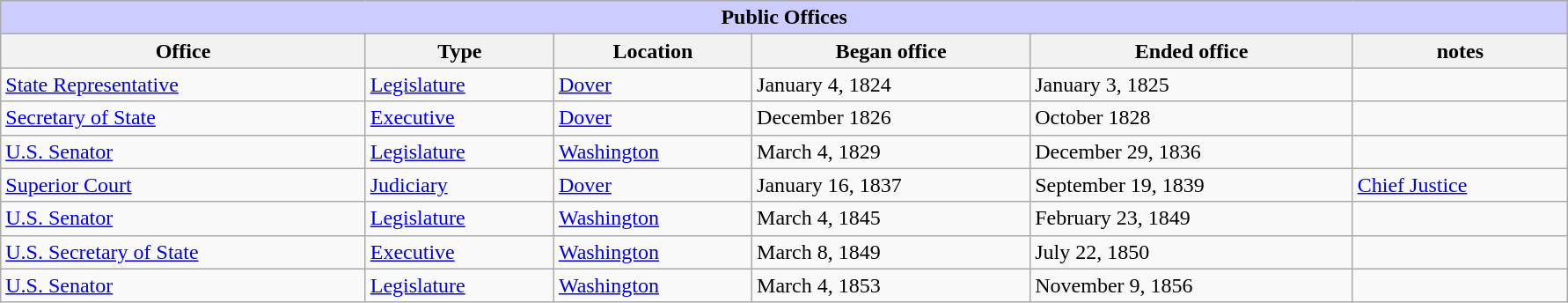<table class=wikitable style="width: 94%" style="text-align: center;" align="center">
<tr bgcolor=#cccccc>
<th colspan=7 style="background: #ccccff;">Public Offices</th>
</tr>
<tr>
<th><strong>Office</strong></th>
<th><strong>Type</strong></th>
<th><strong>Location</strong></th>
<th><strong>Began office</strong></th>
<th><strong>Ended office</strong></th>
<th><strong>notes</strong></th>
</tr>
<tr>
<td><a href='#'>State Representative</a></td>
<td><a href='#'>Legislature</a></td>
<td><a href='#'>Dover</a></td>
<td>January 4, 1824</td>
<td>January 3, 1825</td>
<td></td>
</tr>
<tr>
<td><a href='#'>Secretary of State</a></td>
<td><a href='#'>Executive</a></td>
<td><a href='#'>Dover</a></td>
<td>December 1826</td>
<td>October 1828</td>
<td></td>
</tr>
<tr>
<td><a href='#'>U.S. Senator</a></td>
<td><a href='#'>Legislature</a></td>
<td><a href='#'>Washington</a></td>
<td>March 4, 1829</td>
<td>December 29, 1836</td>
<td></td>
</tr>
<tr>
<td><a href='#'>Superior Court</a></td>
<td><a href='#'>Judiciary</a></td>
<td><a href='#'>Dover</a></td>
<td>January 16, 1837</td>
<td>September 19, 1839</td>
<td><a href='#'>Chief Justice</a></td>
</tr>
<tr>
<td><a href='#'>U.S. Senator</a></td>
<td><a href='#'>Legislature</a></td>
<td><a href='#'>Washington</a></td>
<td>March 4, 1845</td>
<td>February 23, 1849</td>
<td></td>
</tr>
<tr>
<td><a href='#'>U.S. Secretary of State</a></td>
<td><a href='#'>Executive</a></td>
<td><a href='#'>Washington</a></td>
<td>March 8, 1849</td>
<td>July 22, 1850</td>
<td></td>
</tr>
<tr>
<td><a href='#'>U.S. Senator</a></td>
<td><a href='#'>Legislature</a></td>
<td><a href='#'>Washington</a></td>
<td>March 4, 1853</td>
<td>November 9, 1856</td>
<td></td>
</tr>
</table>
